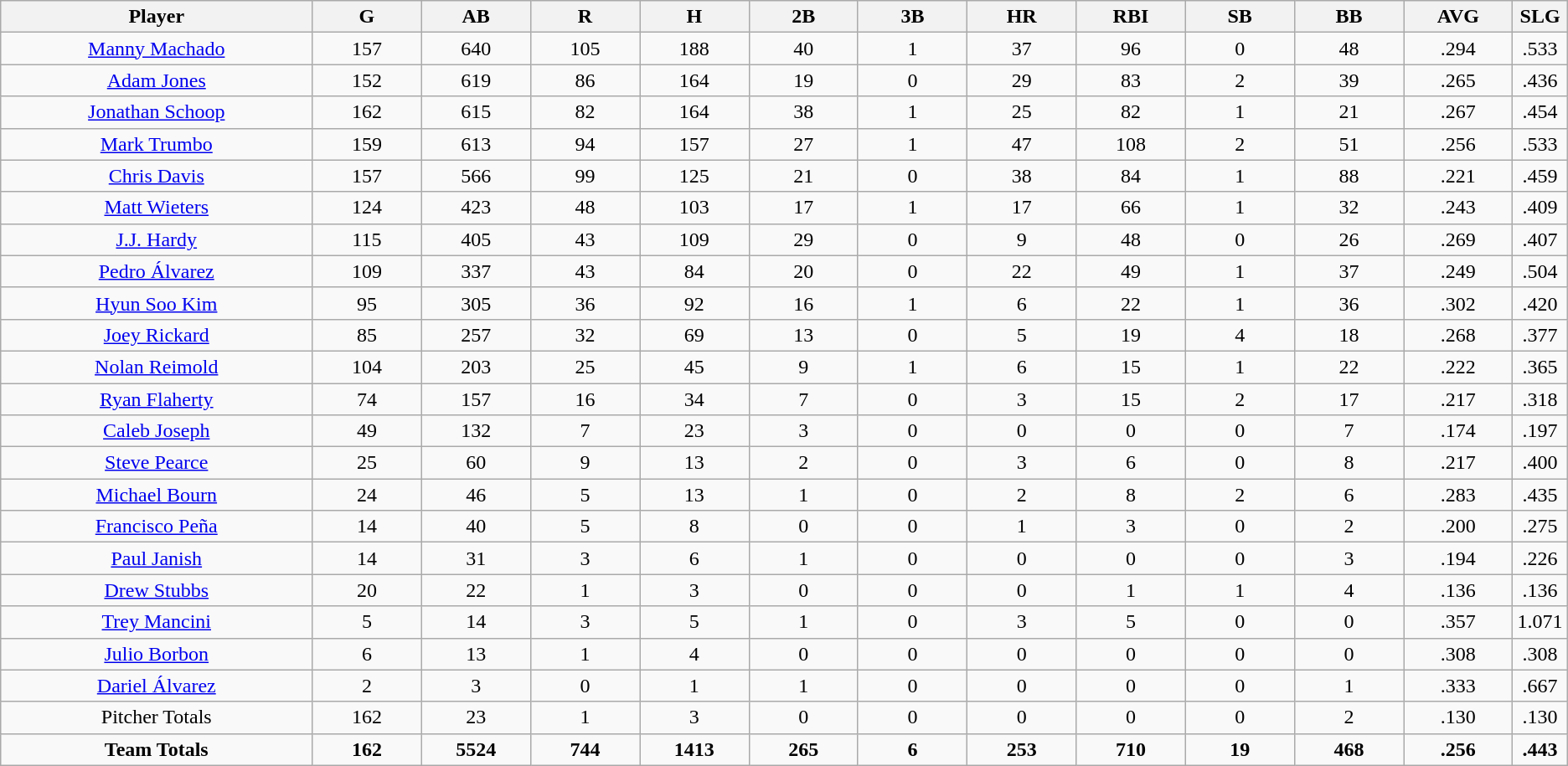<table class=wikitable style="text-align:center">
<tr>
<th bgcolor=#DDDDFF; width="20%">Player</th>
<th bgcolor=#DDDDFF; width="7%">G</th>
<th bgcolor=#DDDDFF; width="7%">AB</th>
<th bgcolor=#DDDDFF; width="7%">R</th>
<th bgcolor=#DDDDFF; width="7%">H</th>
<th bgcolor=#DDDDFF; width="7%">2B</th>
<th bgcolor=#DDDDFF; width="7%">3B</th>
<th bgcolor=#DDDDFF; width="7%">HR</th>
<th bgcolor=#DDDDFF; width="7%">RBI</th>
<th bgcolor=#DDDDFF; width="7%">SB</th>
<th bgcolor=#DDDDFF; width="7%">BB</th>
<th bgcolor=#DDDDFF; width="7%">AVG</th>
<th bgcolor=#DDDDFF; width="7%">SLG</th>
</tr>
<tr>
<td><a href='#'>Manny Machado</a></td>
<td>157</td>
<td>640</td>
<td>105</td>
<td>188</td>
<td>40</td>
<td>1</td>
<td>37</td>
<td>96</td>
<td>0</td>
<td>48</td>
<td>.294</td>
<td>.533</td>
</tr>
<tr>
<td><a href='#'>Adam Jones</a></td>
<td>152</td>
<td>619</td>
<td>86</td>
<td>164</td>
<td>19</td>
<td>0</td>
<td>29</td>
<td>83</td>
<td>2</td>
<td>39</td>
<td>.265</td>
<td>.436</td>
</tr>
<tr>
<td><a href='#'>Jonathan Schoop</a></td>
<td>162</td>
<td>615</td>
<td>82</td>
<td>164</td>
<td>38</td>
<td>1</td>
<td>25</td>
<td>82</td>
<td>1</td>
<td>21</td>
<td>.267</td>
<td>.454</td>
</tr>
<tr>
<td><a href='#'>Mark Trumbo</a></td>
<td>159</td>
<td>613</td>
<td>94</td>
<td>157</td>
<td>27</td>
<td>1</td>
<td>47</td>
<td>108</td>
<td>2</td>
<td>51</td>
<td>.256</td>
<td>.533</td>
</tr>
<tr>
<td><a href='#'>Chris Davis</a></td>
<td>157</td>
<td>566</td>
<td>99</td>
<td>125</td>
<td>21</td>
<td>0</td>
<td>38</td>
<td>84</td>
<td>1</td>
<td>88</td>
<td>.221</td>
<td>.459</td>
</tr>
<tr>
<td><a href='#'>Matt Wieters</a></td>
<td>124</td>
<td>423</td>
<td>48</td>
<td>103</td>
<td>17</td>
<td>1</td>
<td>17</td>
<td>66</td>
<td>1</td>
<td>32</td>
<td>.243</td>
<td>.409</td>
</tr>
<tr>
<td><a href='#'>J.J. Hardy</a></td>
<td>115</td>
<td>405</td>
<td>43</td>
<td>109</td>
<td>29</td>
<td>0</td>
<td>9</td>
<td>48</td>
<td>0</td>
<td>26</td>
<td>.269</td>
<td>.407</td>
</tr>
<tr>
<td><a href='#'>Pedro Álvarez</a></td>
<td>109</td>
<td>337</td>
<td>43</td>
<td>84</td>
<td>20</td>
<td>0</td>
<td>22</td>
<td>49</td>
<td>1</td>
<td>37</td>
<td>.249</td>
<td>.504</td>
</tr>
<tr>
<td><a href='#'>Hyun Soo Kim</a></td>
<td>95</td>
<td>305</td>
<td>36</td>
<td>92</td>
<td>16</td>
<td>1</td>
<td>6</td>
<td>22</td>
<td>1</td>
<td>36</td>
<td>.302</td>
<td>.420</td>
</tr>
<tr>
<td><a href='#'>Joey Rickard</a></td>
<td>85</td>
<td>257</td>
<td>32</td>
<td>69</td>
<td>13</td>
<td>0</td>
<td>5</td>
<td>19</td>
<td>4</td>
<td>18</td>
<td>.268</td>
<td>.377</td>
</tr>
<tr>
<td><a href='#'>Nolan Reimold</a></td>
<td>104</td>
<td>203</td>
<td>25</td>
<td>45</td>
<td>9</td>
<td>1</td>
<td>6</td>
<td>15</td>
<td>1</td>
<td>22</td>
<td>.222</td>
<td>.365</td>
</tr>
<tr>
<td><a href='#'>Ryan Flaherty</a></td>
<td>74</td>
<td>157</td>
<td>16</td>
<td>34</td>
<td>7</td>
<td>0</td>
<td>3</td>
<td>15</td>
<td>2</td>
<td>17</td>
<td>.217</td>
<td>.318</td>
</tr>
<tr>
<td><a href='#'>Caleb Joseph</a></td>
<td>49</td>
<td>132</td>
<td>7</td>
<td>23</td>
<td>3</td>
<td>0</td>
<td>0</td>
<td>0</td>
<td>0</td>
<td>7</td>
<td>.174</td>
<td>.197</td>
</tr>
<tr>
<td><a href='#'>Steve Pearce</a></td>
<td>25</td>
<td>60</td>
<td>9</td>
<td>13</td>
<td>2</td>
<td>0</td>
<td>3</td>
<td>6</td>
<td>0</td>
<td>8</td>
<td>.217</td>
<td>.400</td>
</tr>
<tr>
<td><a href='#'>Michael Bourn</a></td>
<td>24</td>
<td>46</td>
<td>5</td>
<td>13</td>
<td>1</td>
<td>0</td>
<td>2</td>
<td>8</td>
<td>2</td>
<td>6</td>
<td>.283</td>
<td>.435</td>
</tr>
<tr>
<td><a href='#'>Francisco Peña</a></td>
<td>14</td>
<td>40</td>
<td>5</td>
<td>8</td>
<td>0</td>
<td>0</td>
<td>1</td>
<td>3</td>
<td>0</td>
<td>2</td>
<td>.200</td>
<td>.275</td>
</tr>
<tr>
<td><a href='#'>Paul Janish</a></td>
<td>14</td>
<td>31</td>
<td>3</td>
<td>6</td>
<td>1</td>
<td>0</td>
<td>0</td>
<td>0</td>
<td>0</td>
<td>3</td>
<td>.194</td>
<td>.226</td>
</tr>
<tr>
<td><a href='#'>Drew Stubbs</a></td>
<td>20</td>
<td>22</td>
<td>1</td>
<td>3</td>
<td>0</td>
<td>0</td>
<td>0</td>
<td>1</td>
<td>1</td>
<td>4</td>
<td>.136</td>
<td>.136</td>
</tr>
<tr>
<td><a href='#'>Trey Mancini</a></td>
<td>5</td>
<td>14</td>
<td>3</td>
<td>5</td>
<td>1</td>
<td>0</td>
<td>3</td>
<td>5</td>
<td>0</td>
<td>0</td>
<td>.357</td>
<td>1.071</td>
</tr>
<tr>
<td><a href='#'>Julio Borbon</a></td>
<td>6</td>
<td>13</td>
<td>1</td>
<td>4</td>
<td>0</td>
<td>0</td>
<td>0</td>
<td>0</td>
<td>0</td>
<td>0</td>
<td>.308</td>
<td>.308</td>
</tr>
<tr>
<td><a href='#'>Dariel Álvarez</a></td>
<td>2</td>
<td>3</td>
<td>0</td>
<td>1</td>
<td>1</td>
<td>0</td>
<td>0</td>
<td>0</td>
<td>0</td>
<td>1</td>
<td>.333</td>
<td>.667</td>
</tr>
<tr>
<td>Pitcher Totals</td>
<td>162</td>
<td>23</td>
<td>1</td>
<td>3</td>
<td>0</td>
<td>0</td>
<td>0</td>
<td>0</td>
<td>0</td>
<td>2</td>
<td>.130</td>
<td>.130</td>
</tr>
<tr>
<td><strong>Team Totals</strong></td>
<td><strong>162</strong></td>
<td><strong>5524</strong></td>
<td><strong>744</strong></td>
<td><strong>1413</strong></td>
<td><strong>265</strong></td>
<td><strong>6</strong></td>
<td><strong>253</strong></td>
<td><strong>710</strong></td>
<td><strong>19</strong></td>
<td><strong>468</strong></td>
<td><strong>.256</strong></td>
<td><strong>.443</strong></td>
</tr>
</table>
